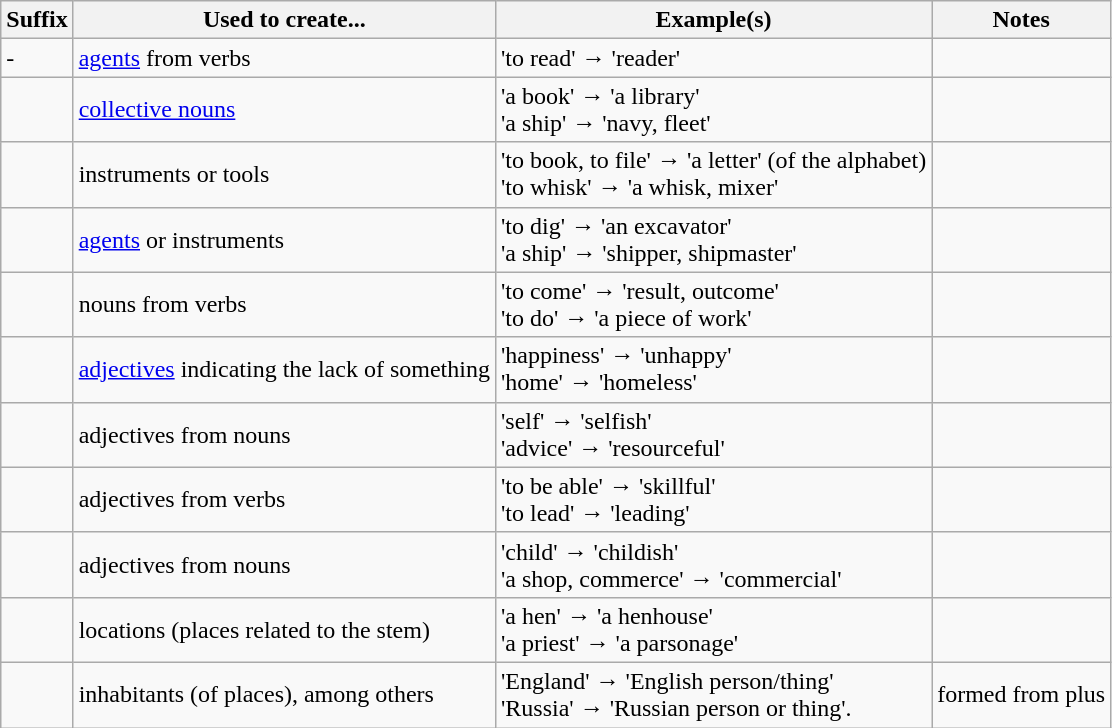<table class="wikitable">
<tr>
<th>Suffix</th>
<th>Used to create...</th>
<th>Example(s)</th>
<th>Notes</th>
</tr>
<tr>
<td>-</td>
<td><a href='#'>agents</a> from verbs</td>
<td> 'to read' →  'reader'</td>
<td></td>
</tr>
<tr>
<td></td>
<td><a href='#'>collective nouns</a></td>
<td> 'a book' →  'a library'<br> 'a ship' →  'navy, fleet'</td>
<td></td>
</tr>
<tr>
<td></td>
<td>instruments or tools</td>
<td> 'to book, to file' →  'a letter' (of the alphabet)<br> 'to whisk' →  'a whisk, mixer'</td>
<td></td>
</tr>
<tr>
<td></td>
<td><a href='#'>agents</a> or instruments</td>
<td> 'to dig' →  'an excavator'<br> 'a ship' →  'shipper, shipmaster'</td>
<td></td>
</tr>
<tr>
<td></td>
<td> nouns from verbs</td>
<td> 'to come' →  'result, outcome'<br> 'to do' →  'a piece of work'</td>
<td></td>
</tr>
<tr>
<td></td>
<td><a href='#'>adjectives</a> indicating the lack of something</td>
<td> 'happiness' →  'unhappy'<br> 'home' →  'homeless'</td>
<td></td>
</tr>
<tr>
<td></td>
<td>adjectives from nouns</td>
<td> 'self' →  'selfish'<br> 'advice' →  'resourceful'</td>
<td></td>
</tr>
<tr>
<td></td>
<td>adjectives from verbs</td>
<td> 'to be able' →  'skillful'<br> 'to lead' →  'leading'</td>
<td></td>
</tr>
<tr>
<td></td>
<td>adjectives from nouns</td>
<td> 'child' →  'childish'<br> 'a shop, commerce' →  'commercial'</td>
<td></td>
</tr>
<tr>
<td></td>
<td>locations (places related to the stem)</td>
<td> 'a hen' →  'a henhouse'<br> 'a priest' →  'a parsonage'</td>
<td></td>
</tr>
<tr>
<td></td>
<td>inhabitants (of places), among others</td>
<td> 'England' →  'English person/thing'<br> 'Russia' →  'Russian person or thing'.</td>
<td>formed from  plus </td>
</tr>
</table>
